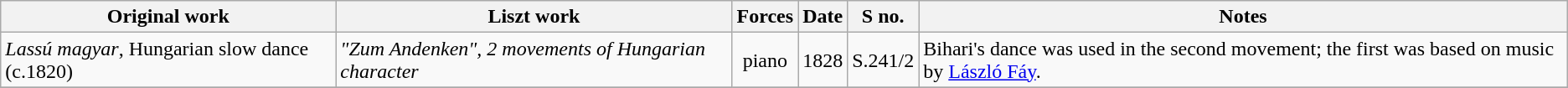<table class="wikitable">
<tr>
<th>Original work</th>
<th>Liszt work</th>
<th>Forces</th>
<th>Date</th>
<th>S no.</th>
<th>Notes</th>
</tr>
<tr>
<td><em>Lassú magyar</em>, Hungarian slow dance (c.1820)</td>
<td><em>"Zum Andenken", 2 movements of Hungarian character</em></td>
<td style="text-align: center">piano</td>
<td>1828</td>
<td>S.241/2</td>
<td>Bihari's dance was used in the second movement; the first was based on music by <a href='#'>László Fáy</a>.</td>
</tr>
<tr>
</tr>
</table>
